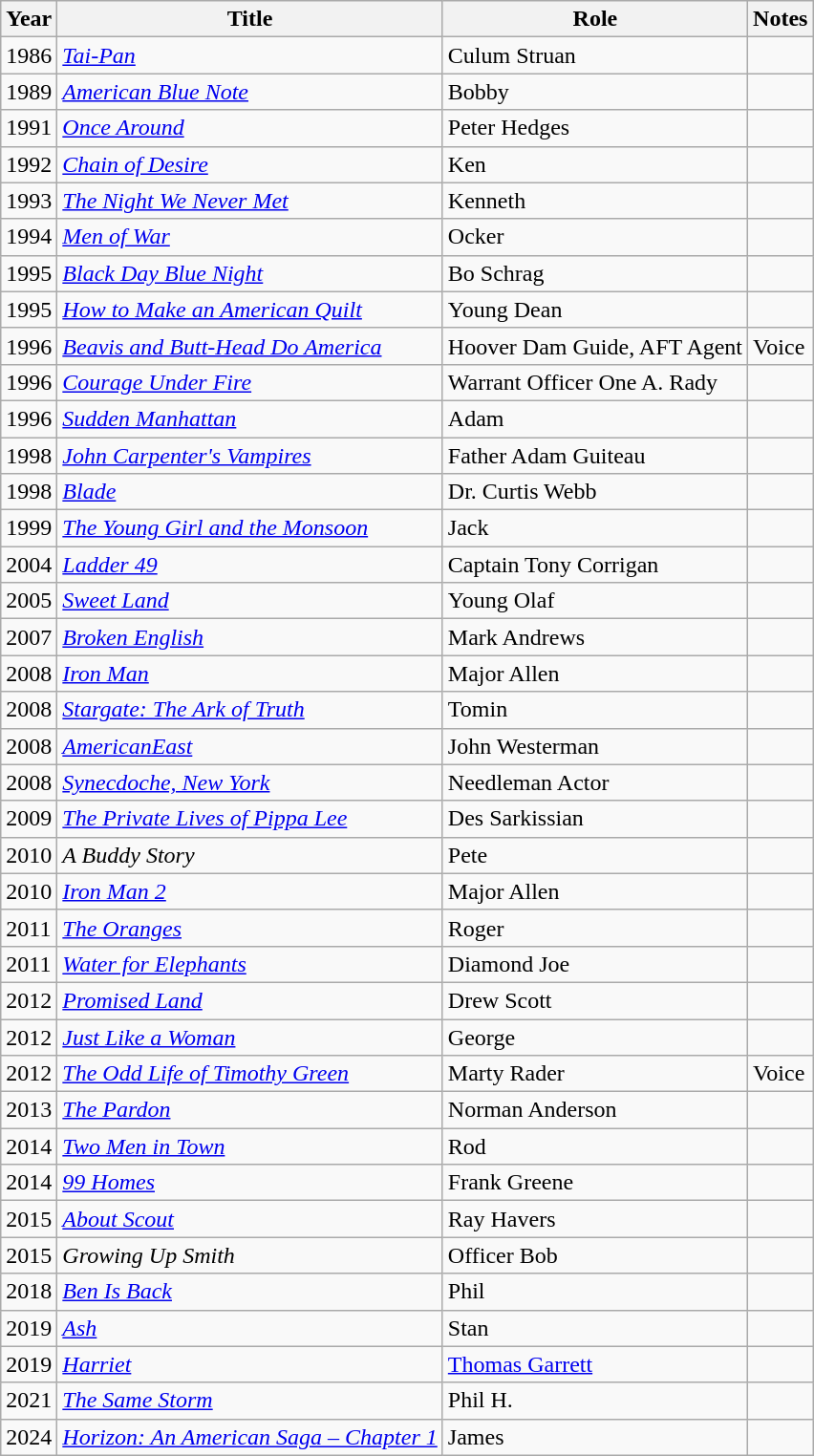<table class="wikitable sortable">
<tr>
<th>Year</th>
<th>Title</th>
<th>Role</th>
<th>Notes</th>
</tr>
<tr>
<td>1986</td>
<td><em><a href='#'>Tai-Pan</a></em></td>
<td>Culum Struan</td>
<td></td>
</tr>
<tr>
<td>1989</td>
<td><em><a href='#'>American Blue Note</a></em></td>
<td>Bobby</td>
<td></td>
</tr>
<tr>
<td>1991</td>
<td><em><a href='#'>Once Around</a></em></td>
<td>Peter Hedges</td>
<td></td>
</tr>
<tr>
<td>1992</td>
<td><em><a href='#'>Chain of Desire</a></em></td>
<td>Ken</td>
<td></td>
</tr>
<tr>
<td>1993</td>
<td><em><a href='#'>The Night We Never Met</a></em></td>
<td>Kenneth</td>
<td></td>
</tr>
<tr>
<td>1994</td>
<td><em><a href='#'>Men of War</a></em></td>
<td>Ocker</td>
<td></td>
</tr>
<tr>
<td>1995</td>
<td><em><a href='#'>Black Day Blue Night</a></em></td>
<td>Bo Schrag</td>
<td></td>
</tr>
<tr>
<td>1995</td>
<td><em><a href='#'>How to Make an American Quilt</a></em></td>
<td>Young Dean</td>
<td></td>
</tr>
<tr>
<td>1996</td>
<td><em><a href='#'>Beavis and Butt-Head Do America</a></em></td>
<td>Hoover Dam Guide, AFT Agent</td>
<td>Voice</td>
</tr>
<tr>
<td>1996</td>
<td><em><a href='#'>Courage Under Fire</a></em></td>
<td>Warrant Officer One A. Rady</td>
<td></td>
</tr>
<tr>
<td>1996</td>
<td><em><a href='#'>Sudden Manhattan</a></em></td>
<td>Adam</td>
<td></td>
</tr>
<tr>
<td>1998</td>
<td><em><a href='#'>John Carpenter's Vampires</a></em></td>
<td>Father Adam Guiteau</td>
<td></td>
</tr>
<tr>
<td>1998</td>
<td><em><a href='#'>Blade</a></em></td>
<td>Dr. Curtis Webb</td>
<td></td>
</tr>
<tr>
<td>1999</td>
<td><em><a href='#'>The Young Girl and the Monsoon</a></em></td>
<td>Jack</td>
<td></td>
</tr>
<tr>
<td>2004</td>
<td><em><a href='#'>Ladder 49</a></em></td>
<td>Captain Tony Corrigan</td>
<td></td>
</tr>
<tr>
<td>2005</td>
<td><em><a href='#'>Sweet Land</a></em></td>
<td>Young Olaf</td>
<td></td>
</tr>
<tr>
<td>2007</td>
<td><em><a href='#'>Broken English</a></em></td>
<td>Mark Andrews</td>
<td></td>
</tr>
<tr>
<td>2008</td>
<td><em><a href='#'>Iron Man</a></em></td>
<td>Major Allen</td>
<td></td>
</tr>
<tr>
<td>2008</td>
<td><em><a href='#'>Stargate: The Ark of Truth</a></em></td>
<td>Tomin</td>
<td></td>
</tr>
<tr>
<td>2008</td>
<td><em><a href='#'>AmericanEast</a></em></td>
<td>John Westerman</td>
<td></td>
</tr>
<tr>
<td>2008</td>
<td><em><a href='#'>Synecdoche, New York</a></em></td>
<td>Needleman Actor</td>
<td></td>
</tr>
<tr>
<td>2009</td>
<td><em><a href='#'>The Private Lives of Pippa Lee</a></em></td>
<td>Des Sarkissian</td>
<td></td>
</tr>
<tr>
<td>2010</td>
<td><em>A Buddy Story</em></td>
<td>Pete</td>
<td></td>
</tr>
<tr>
<td>2010</td>
<td><em><a href='#'>Iron Man 2</a></em></td>
<td>Major Allen</td>
<td></td>
</tr>
<tr>
<td>2011</td>
<td><em><a href='#'>The Oranges</a></em></td>
<td>Roger</td>
<td></td>
</tr>
<tr>
<td>2011</td>
<td><em><a href='#'>Water for Elephants</a></em></td>
<td>Diamond Joe</td>
<td></td>
</tr>
<tr>
<td>2012</td>
<td><em><a href='#'>Promised Land</a></em></td>
<td>Drew Scott</td>
<td></td>
</tr>
<tr>
<td>2012</td>
<td><em><a href='#'>Just Like a Woman</a></em></td>
<td>George</td>
<td></td>
</tr>
<tr>
<td>2012</td>
<td><em><a href='#'>The Odd Life of Timothy Green</a></em></td>
<td>Marty Rader</td>
<td>Voice</td>
</tr>
<tr>
<td>2013</td>
<td><em><a href='#'>The Pardon</a></em></td>
<td>Norman Anderson</td>
<td></td>
</tr>
<tr>
<td>2014</td>
<td><em><a href='#'>Two Men in Town</a></em></td>
<td>Rod</td>
<td></td>
</tr>
<tr>
<td>2014</td>
<td><em><a href='#'>99 Homes</a></em></td>
<td>Frank Greene</td>
<td></td>
</tr>
<tr>
<td>2015</td>
<td><em><a href='#'>About Scout</a></em></td>
<td>Ray Havers</td>
<td></td>
</tr>
<tr>
<td>2015</td>
<td><em>Growing Up Smith</em></td>
<td>Officer Bob</td>
<td></td>
</tr>
<tr>
<td>2018</td>
<td><em><a href='#'>Ben Is Back</a></em></td>
<td>Phil</td>
<td></td>
</tr>
<tr>
<td>2019</td>
<td><em><a href='#'>Ash</a></em></td>
<td>Stan</td>
<td></td>
</tr>
<tr>
<td>2019</td>
<td><em><a href='#'>Harriet</a></em></td>
<td><a href='#'>Thomas Garrett</a></td>
<td></td>
</tr>
<tr>
<td>2021</td>
<td><em><a href='#'>The Same Storm</a></em></td>
<td>Phil H.</td>
<td></td>
</tr>
<tr>
<td>2024</td>
<td><em><a href='#'>Horizon: An American Saga – Chapter 1</a></em></td>
<td>James</td>
<td></td>
</tr>
</table>
